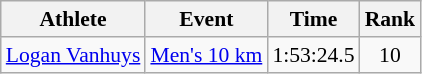<table class="wikitable" style="text-align:center; font-size:90%">
<tr>
<th>Athlete</th>
<th>Event</th>
<th>Time</th>
<th>Rank</th>
</tr>
<tr>
<td align=left><a href='#'>Logan Vanhuys</a></td>
<td align=left><a href='#'>Men's 10 km</a></td>
<td>1:53:24.5</td>
<td>10</td>
</tr>
</table>
